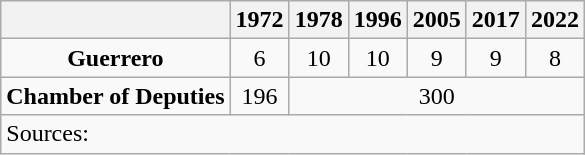<table class="wikitable" style="text-align: center">
<tr>
<th></th>
<th>1972</th>
<th>1978</th>
<th>1996</th>
<th>2005</th>
<th>2017</th>
<th>2022</th>
</tr>
<tr>
<td><strong>Guerrero</strong></td>
<td>6</td>
<td>10</td>
<td>10</td>
<td>9</td>
<td>9</td>
<td>8</td>
</tr>
<tr>
<td><strong>Chamber of Deputies</strong></td>
<td>196</td>
<td colspan=5>300</td>
</tr>
<tr>
<td colspan=7 style="text-align: left">Sources: </td>
</tr>
</table>
